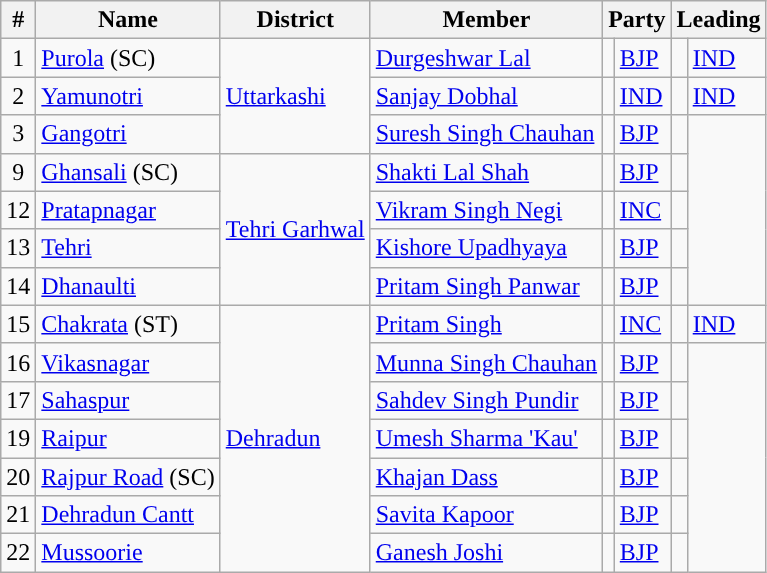<table class="wikitable">
<tr>
<th>#</th>
<th>Name</th>
<th>District</th>
<th>Member</th>
<th colspan="2">Party</th>
<th colspan="2">Leading<br></th>
</tr>
<tr>
<td align="center">1</td>
<td><a href='#'>Purola</a> (SC)</td>
<td rowspan="3"><a href='#'>Uttarkashi</a></td>
<td><a href='#'>Durgeshwar Lal</a></td>
<td style="background-color: "></td>
<td><a href='#'>BJP</a></td>
<td style="background-color: "></td>
<td><a href='#'>IND</a></td>
</tr>
<tr>
<td align="center">2</td>
<td><a href='#'>Yamunotri</a></td>
<td><a href='#'>Sanjay Dobhal</a></td>
<td style="background-color: "></td>
<td><a href='#'>IND</a></td>
<td style="background-color: "></td>
<td><a href='#'>IND</a></td>
</tr>
<tr>
<td align="center">3</td>
<td><a href='#'>Gangotri</a></td>
<td><a href='#'>Suresh Singh Chauhan</a></td>
<td style="background-color: "></td>
<td><a href='#'>BJP</a></td>
<td></td>
</tr>
<tr>
<td align="center">9</td>
<td><a href='#'>Ghansali</a> (SC)</td>
<td rowspan="4"><a href='#'>Tehri Garhwal</a></td>
<td><a href='#'>Shakti Lal Shah</a></td>
<td style="background-color: "></td>
<td><a href='#'>BJP</a></td>
<td></td>
</tr>
<tr>
<td align="center">12</td>
<td><a href='#'>Pratapnagar</a></td>
<td><a href='#'>Vikram Singh Negi</a></td>
<td style="background-color: "></td>
<td><a href='#'>INC</a></td>
<td></td>
</tr>
<tr>
<td align="center">13</td>
<td><a href='#'>Tehri</a></td>
<td><a href='#'>Kishore Upadhyaya</a></td>
<td style="background-color: "></td>
<td><a href='#'>BJP</a></td>
<td></td>
</tr>
<tr>
<td align="center">14</td>
<td><a href='#'>Dhanaulti</a></td>
<td><a href='#'>Pritam Singh Panwar</a></td>
<td style="background-color: "></td>
<td><a href='#'>BJP</a></td>
<td></td>
</tr>
<tr>
<td align="center">15</td>
<td><a href='#'>Chakrata</a> (ST)</td>
<td rowspan="7"><a href='#'>Dehradun</a></td>
<td><a href='#'>Pritam Singh</a></td>
<td style="background-color: "></td>
<td><a href='#'>INC</a></td>
<td style="background-color: "></td>
<td><a href='#'>IND</a></td>
</tr>
<tr>
<td align="center">16</td>
<td><a href='#'>Vikasnagar</a></td>
<td><a href='#'>Munna Singh Chauhan</a></td>
<td style="background-color: "></td>
<td><a href='#'>BJP</a></td>
<td></td>
</tr>
<tr>
<td align="center">17</td>
<td><a href='#'>Sahaspur</a></td>
<td><a href='#'>Sahdev Singh Pundir</a></td>
<td style="background-color: "></td>
<td><a href='#'>BJP</a></td>
<td></td>
</tr>
<tr>
<td align="center">19</td>
<td><a href='#'>Raipur</a></td>
<td><a href='#'>Umesh Sharma 'Kau'</a></td>
<td style="background-color: "></td>
<td><a href='#'>BJP</a></td>
<td></td>
</tr>
<tr>
<td align="center">20</td>
<td><a href='#'>Rajpur Road</a> (SC)</td>
<td><a href='#'>Khajan Dass</a></td>
<td style="background-color: "></td>
<td><a href='#'>BJP</a></td>
<td></td>
</tr>
<tr>
<td align="center">21</td>
<td><a href='#'>Dehradun Cantt</a></td>
<td><a href='#'>Savita Kapoor</a></td>
<td style="background-color: "></td>
<td><a href='#'>BJP</a></td>
<td></td>
</tr>
<tr>
<td align="center">22</td>
<td><a href='#'>Mussoorie</a></td>
<td><a href='#'>Ganesh Joshi</a></td>
<td style="background-color: "></td>
<td><a href='#'>BJP</a></td>
<td></td>
</tr>
</table>
